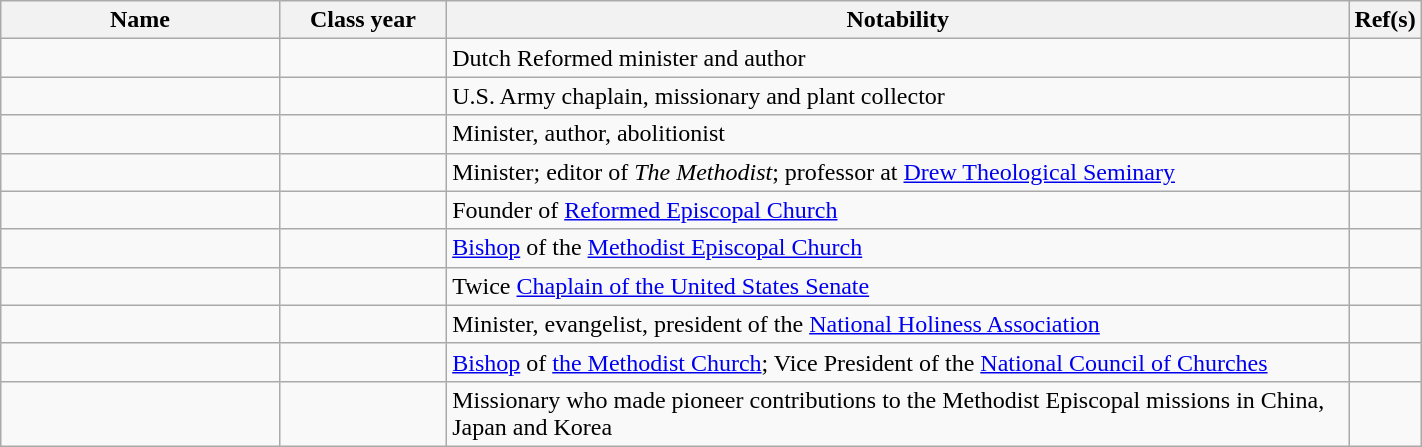<table class="wikitable sortable" style="width:75%;">
<tr valign="top">
<th style="width:20%;">Name</th>
<th style="width:12%;">Class year</th>
<th style="width:65%;" class="unsortable">Notability</th>
<th style="width:3%;" class="unsortable">Ref(s)</th>
</tr>
<tr valign="top">
<td></td>
<td></td>
<td>Dutch Reformed minister and author</td>
<td></td>
</tr>
<tr>
<td></td>
<td></td>
<td>U.S. Army chaplain, missionary and plant collector</td>
<td></td>
</tr>
<tr>
<td></td>
<td></td>
<td>Minister, author, abolitionist</td>
<td></td>
</tr>
<tr>
<td></td>
<td></td>
<td>Minister; editor of <em>The Methodist</em>; professor at <a href='#'>Drew Theological Seminary</a></td>
<td></td>
</tr>
<tr>
<td></td>
<td></td>
<td>Founder of <a href='#'>Reformed Episcopal Church</a></td>
<td></td>
</tr>
<tr>
<td></td>
<td></td>
<td><a href='#'>Bishop</a> of the <a href='#'>Methodist Episcopal Church</a></td>
<td></td>
</tr>
<tr>
<td></td>
<td></td>
<td>Twice <a href='#'>Chaplain of the United States Senate</a></td>
<td></td>
</tr>
<tr>
<td></td>
<td></td>
<td>Minister, evangelist, president of the <a href='#'>National Holiness Association</a></td>
<td></td>
</tr>
<tr>
<td></td>
<td></td>
<td><a href='#'>Bishop</a> of <a href='#'>the Methodist Church</a>; Vice President of the <a href='#'>National Council of Churches</a></td>
<td></td>
</tr>
<tr>
<td></td>
<td></td>
<td>Missionary who made pioneer contributions to the Methodist Episcopal missions in China, Japan and Korea</td>
<td></td>
</tr>
</table>
